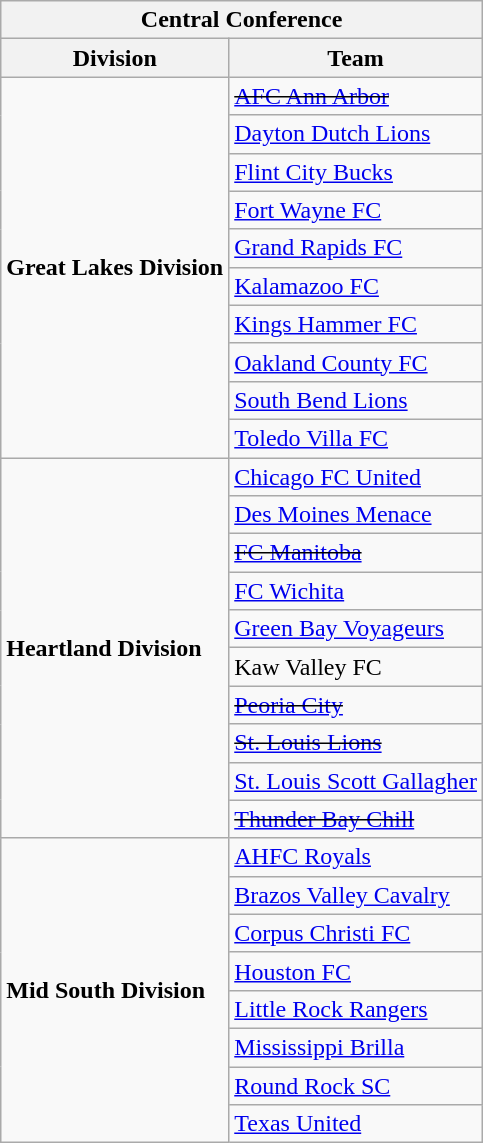<table class="wikitable" style="text-align:left">
<tr>
<th colspan=3>Central Conference</th>
</tr>
<tr>
<th>Division</th>
<th>Team</th>
</tr>
<tr>
<td rowspan=10><strong>Great Lakes Division</strong></td>
<td><s><a href='#'>AFC Ann Arbor</a></s></td>
</tr>
<tr>
<td><a href='#'>Dayton Dutch Lions</a></td>
</tr>
<tr>
<td><a href='#'>Flint City Bucks</a></td>
</tr>
<tr>
<td><a href='#'>Fort Wayne FC</a></td>
</tr>
<tr>
<td><a href='#'>Grand Rapids FC</a></td>
</tr>
<tr>
<td><a href='#'>Kalamazoo FC</a></td>
</tr>
<tr>
<td><a href='#'>Kings Hammer FC</a></td>
</tr>
<tr>
<td><a href='#'>Oakland County FC</a></td>
</tr>
<tr>
<td><a href='#'>South Bend Lions</a></td>
</tr>
<tr>
<td><a href='#'>Toledo Villa FC</a></td>
</tr>
<tr>
<td rowspan=10><strong>Heartland Division</strong></td>
<td><a href='#'>Chicago FC United</a></td>
</tr>
<tr>
<td><a href='#'>Des Moines Menace</a></td>
</tr>
<tr>
<td><s><a href='#'>FC Manitoba</a></s></td>
</tr>
<tr>
<td><a href='#'>FC Wichita</a></td>
</tr>
<tr>
<td><a href='#'>Green Bay Voyageurs</a></td>
</tr>
<tr>
<td>Kaw Valley FC</td>
</tr>
<tr>
<td><s><a href='#'>Peoria City</a></s></td>
</tr>
<tr>
<td><s><a href='#'>St. Louis Lions</a></s></td>
</tr>
<tr>
<td><a href='#'>St. Louis Scott Gallagher</a></td>
</tr>
<tr>
<td><s><a href='#'>Thunder Bay Chill</a></s></td>
</tr>
<tr>
<td rowspan=8><strong>Mid South Division</strong></td>
<td><a href='#'>AHFC Royals</a></td>
</tr>
<tr>
<td><a href='#'>Brazos Valley Cavalry</a></td>
</tr>
<tr>
<td><a href='#'>Corpus Christi FC</a></td>
</tr>
<tr>
<td><a href='#'>Houston FC</a></td>
</tr>
<tr>
<td><a href='#'>Little Rock Rangers</a></td>
</tr>
<tr>
<td><a href='#'>Mississippi Brilla</a></td>
</tr>
<tr>
<td><a href='#'>Round Rock SC</a></td>
</tr>
<tr>
<td><a href='#'>Texas United</a></td>
</tr>
</table>
